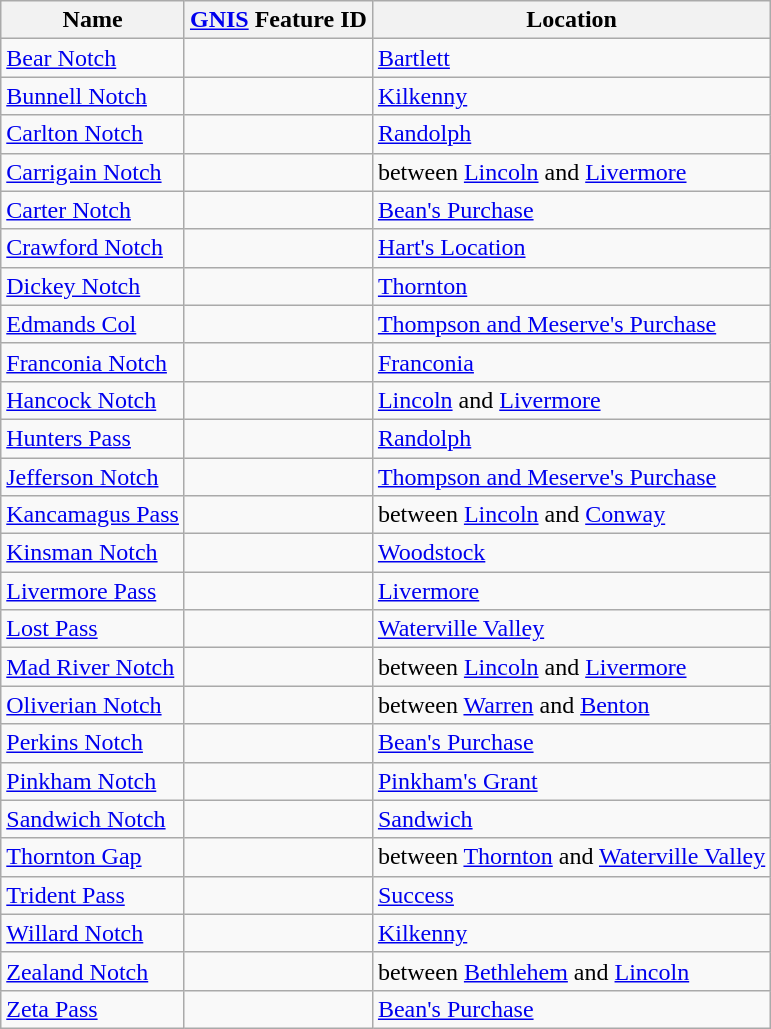<table class="wikitable sortable">
<tr>
<th>Name</th>
<th><a href='#'>GNIS</a> Feature ID</th>
<th>Location</th>
</tr>
<tr>
<td><a href='#'>Bear Notch</a></td>
<td></td>
<td><a href='#'>Bartlett</a></td>
</tr>
<tr>
<td><a href='#'>Bunnell Notch</a></td>
<td></td>
<td><a href='#'>Kilkenny</a></td>
</tr>
<tr>
<td><a href='#'>Carlton Notch</a></td>
<td></td>
<td><a href='#'>Randolph</a></td>
</tr>
<tr>
<td><a href='#'>Carrigain Notch</a></td>
<td></td>
<td>between <a href='#'>Lincoln</a> and <a href='#'>Livermore</a></td>
</tr>
<tr>
<td><a href='#'>Carter Notch</a></td>
<td></td>
<td><a href='#'>Bean's Purchase</a></td>
</tr>
<tr>
<td><a href='#'>Crawford Notch</a></td>
<td></td>
<td><a href='#'>Hart's Location</a></td>
</tr>
<tr>
<td><a href='#'>Dickey Notch</a></td>
<td></td>
<td><a href='#'>Thornton</a></td>
</tr>
<tr>
<td><a href='#'>Edmands Col</a></td>
<td></td>
<td><a href='#'>Thompson and Meserve's Purchase</a></td>
</tr>
<tr>
<td><a href='#'>Franconia Notch</a></td>
<td></td>
<td><a href='#'>Franconia</a></td>
</tr>
<tr>
<td><a href='#'>Hancock Notch</a></td>
<td></td>
<td><a href='#'>Lincoln</a> and <a href='#'>Livermore</a></td>
</tr>
<tr>
<td><a href='#'>Hunters Pass</a></td>
<td></td>
<td><a href='#'>Randolph</a></td>
</tr>
<tr>
<td><a href='#'>Jefferson Notch</a></td>
<td></td>
<td><a href='#'>Thompson and Meserve's Purchase</a></td>
</tr>
<tr>
<td><a href='#'>Kancamagus Pass</a></td>
<td></td>
<td>between <a href='#'>Lincoln</a> and <a href='#'>Conway</a></td>
</tr>
<tr>
<td><a href='#'>Kinsman Notch</a></td>
<td></td>
<td><a href='#'>Woodstock</a></td>
</tr>
<tr>
<td><a href='#'>Livermore Pass</a></td>
<td></td>
<td><a href='#'>Livermore</a></td>
</tr>
<tr>
<td><a href='#'>Lost Pass</a></td>
<td></td>
<td><a href='#'>Waterville Valley</a></td>
</tr>
<tr>
<td><a href='#'>Mad River Notch</a></td>
<td></td>
<td>between <a href='#'>Lincoln</a> and <a href='#'>Livermore</a></td>
</tr>
<tr>
<td><a href='#'>Oliverian Notch</a></td>
<td></td>
<td>between <a href='#'>Warren</a> and <a href='#'>Benton</a></td>
</tr>
<tr>
<td><a href='#'>Perkins Notch</a></td>
<td></td>
<td><a href='#'>Bean's Purchase</a></td>
</tr>
<tr>
<td><a href='#'>Pinkham Notch</a></td>
<td></td>
<td><a href='#'>Pinkham's Grant</a></td>
</tr>
<tr>
<td><a href='#'>Sandwich Notch</a></td>
<td></td>
<td><a href='#'>Sandwich</a></td>
</tr>
<tr>
<td><a href='#'>Thornton Gap</a></td>
<td></td>
<td>between <a href='#'>Thornton</a> and <a href='#'>Waterville Valley</a></td>
</tr>
<tr>
<td><a href='#'>Trident Pass</a></td>
<td></td>
<td><a href='#'>Success</a></td>
</tr>
<tr>
<td><a href='#'>Willard Notch</a></td>
<td></td>
<td><a href='#'>Kilkenny</a></td>
</tr>
<tr>
<td><a href='#'>Zealand Notch</a></td>
<td></td>
<td>between <a href='#'>Bethlehem</a> and <a href='#'>Lincoln</a></td>
</tr>
<tr>
<td><a href='#'>Zeta Pass</a></td>
<td></td>
<td><a href='#'>Bean's Purchase</a></td>
</tr>
</table>
